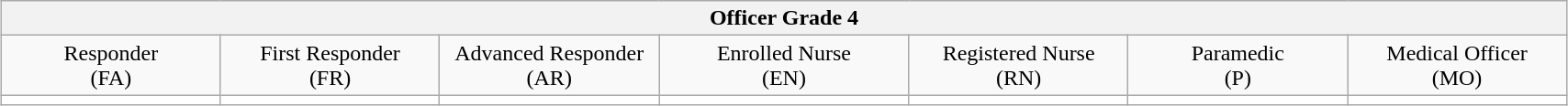<table class="wikitable"  style="margin:0.5em auto; width:90%;">
<tr>
<th colspan=7>Officer Grade 4</th>
</tr>
<tr align=center>
<td width="14%">Responder<br>(FA)</td>
<td width="14%">First Responder<br>(FR)</td>
<td width="14%">Advanced Responder<br>(AR)</td>
<td width="16%">Enrolled Nurse<br>(EN)</td>
<td width="14%">Registered Nurse<br>(RN)</td>
<td width="14%">Paramedic<br>(P)</td>
<td width="14%">Medical Officer<br>(MO)</td>
</tr>
<tr style="text-align:center; background: white;">
<td></td>
<td></td>
<td></td>
<td></td>
<td></td>
<td></td>
<td></td>
</tr>
</table>
